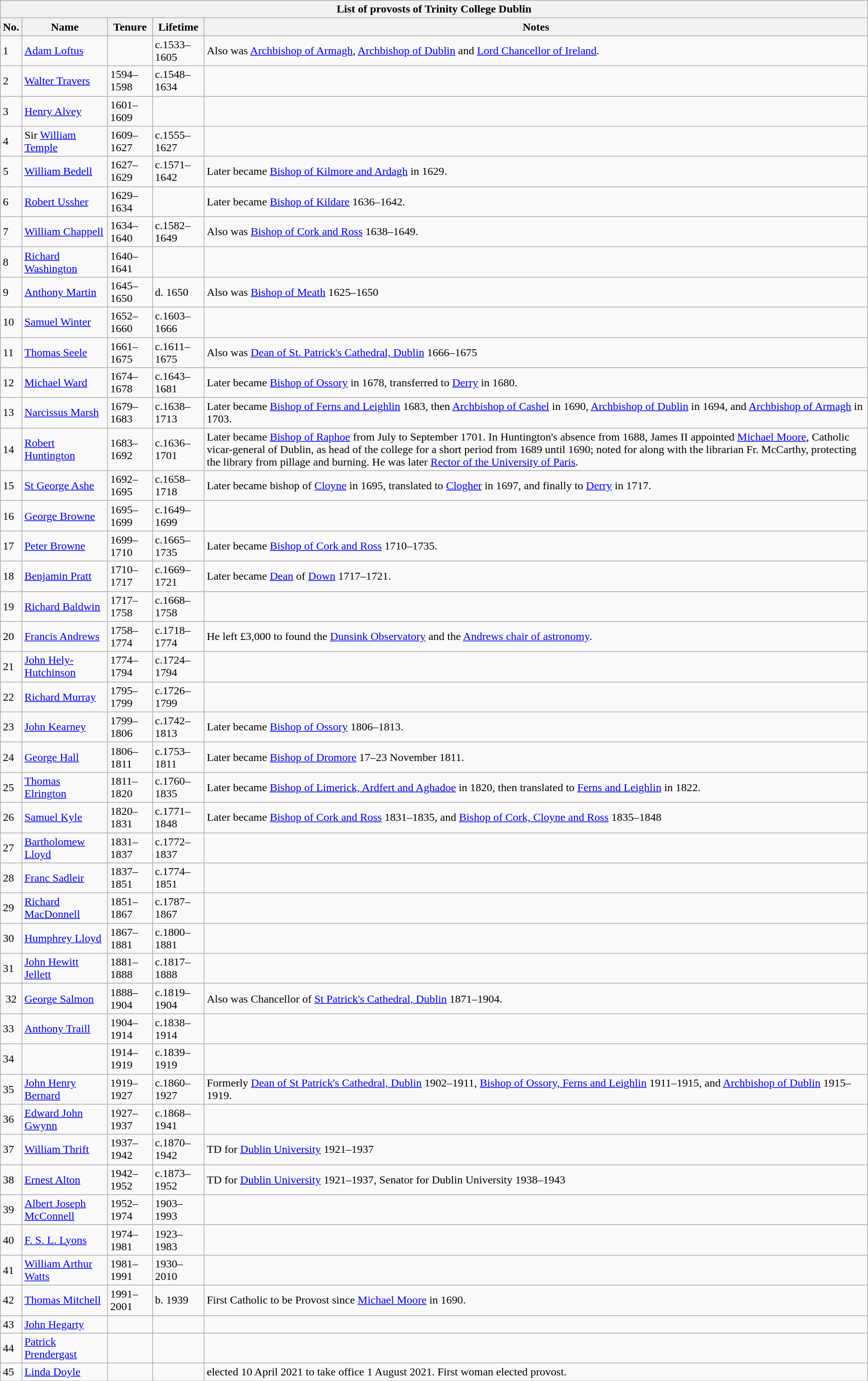<table class="wikitable">
<tr>
<th colspan="5">List of provosts of Trinity College Dublin</th>
</tr>
<tr>
<th>No.</th>
<th>Name</th>
<th>Tenure</th>
<th>Lifetime</th>
<th>Notes</th>
</tr>
<tr>
<td>1</td>
<td><a href='#'>Adam Loftus</a></td>
<td></td>
<td>c.1533–1605</td>
<td>Also was <a href='#'>Archbishop of Armagh</a>, <a href='#'>Archbishop of Dublin</a> and <a href='#'>Lord Chancellor of Ireland</a>.</td>
</tr>
<tr>
<td>2</td>
<td><a href='#'>Walter Travers</a></td>
<td>1594–1598</td>
<td>c.1548–1634</td>
<td></td>
</tr>
<tr>
<td>3</td>
<td><a href='#'>Henry Alvey</a></td>
<td>1601–1609</td>
<td></td>
<td></td>
</tr>
<tr>
<td>4</td>
<td>Sir <a href='#'>William Temple</a></td>
<td>1609–1627</td>
<td>c.1555–1627</td>
<td></td>
</tr>
<tr>
<td>5</td>
<td><a href='#'>William Bedell</a></td>
<td>1627–1629</td>
<td>c.1571–1642</td>
<td>Later became <a href='#'>Bishop of Kilmore and Ardagh</a> in 1629.</td>
</tr>
<tr>
<td>6</td>
<td><a href='#'>Robert Ussher</a></td>
<td>1629–1634</td>
<td></td>
<td>Later became <a href='#'>Bishop of Kildare</a> 1636–1642.</td>
</tr>
<tr>
<td>7</td>
<td><a href='#'>William Chappell</a></td>
<td>1634–1640</td>
<td>c.1582–1649</td>
<td>Also was <a href='#'>Bishop of Cork and Ross</a> 1638–1649.</td>
</tr>
<tr>
<td>8</td>
<td><a href='#'>Richard Washington</a></td>
<td>1640–1641</td>
<td></td>
</tr>
<tr>
<td>9</td>
<td><a href='#'>Anthony Martin</a></td>
<td>1645–1650</td>
<td>d. 1650</td>
<td>Also was <a href='#'>Bishop of Meath</a> 1625–1650</td>
</tr>
<tr>
<td>10</td>
<td><a href='#'>Samuel Winter</a></td>
<td>1652–1660</td>
<td>c.1603–1666</td>
<td></td>
</tr>
<tr>
<td>11</td>
<td><a href='#'>Thomas Seele</a></td>
<td>1661–1675</td>
<td>c.1611–1675</td>
<td>Also was <a href='#'>Dean of St. Patrick's Cathedral, Dublin</a> 1666–1675</td>
</tr>
<tr>
<td>12</td>
<td><a href='#'>Michael Ward</a></td>
<td>1674–1678</td>
<td>c.1643–1681</td>
<td>Later became <a href='#'>Bishop of Ossory</a> in 1678, transferred to <a href='#'>Derry</a> in 1680.</td>
</tr>
<tr>
<td>13</td>
<td><a href='#'>Narcissus Marsh</a></td>
<td>1679–1683</td>
<td>c.1638–1713</td>
<td>Later became <a href='#'>Bishop of Ferns and Leighlin</a> 1683, then <a href='#'>Archbishop of Cashel</a> in 1690, <a href='#'>Archbishop of Dublin</a> in 1694, and <a href='#'>Archbishop of Armagh</a> in 1703.</td>
</tr>
<tr>
<td>14</td>
<td><a href='#'>Robert Huntington</a></td>
<td>1683–1692</td>
<td>c.1636–1701</td>
<td>Later became <a href='#'>Bishop of Raphoe</a> from July to September 1701. In Huntington's absence from 1688, James II appointed <a href='#'>Michael Moore</a>, Catholic vicar-general of Dublin, as head of the college for a short period from 1689 until 1690; noted for along with the librarian Fr. McCarthy, protecting the library from pillage and burning. He was later <a href='#'>Rector of the University of Paris</a>.</td>
</tr>
<tr>
<td>15</td>
<td><a href='#'>St George Ashe</a></td>
<td>1692–1695</td>
<td>c.1658–1718</td>
<td>Later became bishop of <a href='#'>Cloyne</a> in 1695, translated to <a href='#'>Clogher</a> in 1697, and finally to <a href='#'>Derry</a> in 1717.</td>
</tr>
<tr>
<td>16</td>
<td><a href='#'>George Browne</a></td>
<td>1695–1699</td>
<td>c.1649–1699</td>
<td></td>
</tr>
<tr>
<td>17</td>
<td><a href='#'>Peter Browne</a></td>
<td>1699–1710</td>
<td>c.1665–1735</td>
<td>Later became <a href='#'>Bishop of Cork and Ross</a> 1710–1735.</td>
</tr>
<tr>
<td>18</td>
<td><a href='#'>Benjamin Pratt</a></td>
<td>1710–1717</td>
<td>c.1669–1721</td>
<td>Later became <a href='#'>Dean</a> of <a href='#'>Down</a> 1717–1721.</td>
</tr>
<tr>
<td>19</td>
<td><a href='#'>Richard Baldwin</a></td>
<td>1717–1758</td>
<td>c.1668–1758</td>
<td></td>
</tr>
<tr>
<td>20</td>
<td><a href='#'>Francis Andrews</a></td>
<td>1758–1774</td>
<td>c.1718–1774</td>
<td>He left £3,000 to found the <a href='#'>Dunsink Observatory</a> and the <a href='#'>Andrews chair of astronomy</a>.</td>
</tr>
<tr>
<td>21</td>
<td><a href='#'>John Hely-Hutchinson</a></td>
<td>1774–1794</td>
<td>c.1724–1794</td>
<td></td>
</tr>
<tr>
<td>22</td>
<td><a href='#'>Richard Murray</a></td>
<td>1795–1799</td>
<td>c.1726–1799</td>
<td></td>
</tr>
<tr>
<td>23</td>
<td><a href='#'>John Kearney</a></td>
<td>1799–1806</td>
<td>c.1742–1813</td>
<td>Later became <a href='#'>Bishop of Ossory</a> 1806–1813.</td>
</tr>
<tr>
<td>24</td>
<td><a href='#'>George Hall</a></td>
<td>1806–1811</td>
<td>c.1753–1811</td>
<td>Later became <a href='#'>Bishop of Dromore</a> 17–23 November 1811.</td>
</tr>
<tr>
<td>25</td>
<td><a href='#'>Thomas Elrington</a></td>
<td>1811–1820</td>
<td>c.1760–1835</td>
<td>Later became <a href='#'>Bishop of Limerick, Ardfert and Aghadoe</a> in 1820, then translated to <a href='#'>Ferns and Leighlin</a> in 1822.</td>
</tr>
<tr>
<td>26</td>
<td><a href='#'>Samuel Kyle</a></td>
<td>1820–1831</td>
<td>c.1771–1848</td>
<td>Later became <a href='#'>Bishop of Cork and Ross</a> 1831–1835, and <a href='#'>Bishop of Cork, Cloyne and Ross</a> 1835–1848</td>
</tr>
<tr>
<td>27</td>
<td><a href='#'>Bartholomew Lloyd</a></td>
<td>1831–1837</td>
<td>c.1772–1837</td>
<td></td>
</tr>
<tr>
<td>28</td>
<td><a href='#'>Franc Sadleir</a></td>
<td>1837–1851</td>
<td>c.1774–1851</td>
<td></td>
</tr>
<tr>
<td>29</td>
<td><a href='#'>Richard MacDonnell</a></td>
<td>1851–1867</td>
<td>c.1787–1867</td>
<td></td>
</tr>
<tr>
<td>30</td>
<td><a href='#'>Humphrey Lloyd</a></td>
<td>1867–1881</td>
<td>c.1800–1881</td>
<td></td>
</tr>
<tr>
<td>31</td>
<td><a href='#'>John Hewitt Jellett</a></td>
<td>1881–1888</td>
<td>c.1817–1888</td>
<td></td>
</tr>
<tr>
<td align=center>32</td>
<td><a href='#'>George Salmon</a></td>
<td>1888–1904</td>
<td>c.1819–1904</td>
<td>Also was Chancellor of <a href='#'>St Patrick's Cathedral, Dublin</a> 1871–1904.</td>
</tr>
<tr>
<td>33</td>
<td><a href='#'>Anthony Traill</a></td>
<td>1904–1914</td>
<td>c.1838–1914</td>
<td></td>
</tr>
<tr>
<td>34</td>
<td></td>
<td>1914–1919</td>
<td>c.1839–1919</td>
<td></td>
</tr>
<tr>
<td>35</td>
<td><a href='#'>John Henry Bernard</a></td>
<td>1919–1927</td>
<td>c.1860–1927</td>
<td>Formerly <a href='#'>Dean of St Patrick's Cathedral, Dublin</a> 1902–1911, <a href='#'>Bishop of Ossory, Ferns and Leighlin</a> 1911–1915, and <a href='#'>Archbishop of Dublin</a> 1915–1919.</td>
</tr>
<tr>
<td>36</td>
<td><a href='#'>Edward John Gwynn</a></td>
<td>1927–1937</td>
<td>c.1868–1941</td>
<td></td>
</tr>
<tr>
<td>37</td>
<td><a href='#'>William Thrift</a></td>
<td>1937–1942</td>
<td>c.1870–1942</td>
<td>TD for <a href='#'>Dublin University</a> 1921–1937</td>
</tr>
<tr>
<td>38</td>
<td><a href='#'>Ernest Alton</a></td>
<td>1942–1952</td>
<td>c.1873–1952</td>
<td>TD for <a href='#'>Dublin University</a> 1921–1937, Senator for Dublin University 1938–1943</td>
</tr>
<tr>
<td>39</td>
<td><a href='#'>Albert Joseph McConnell</a></td>
<td>1952–1974</td>
<td>1903–1993</td>
<td></td>
</tr>
<tr>
<td>40</td>
<td><a href='#'>F. S. L. Lyons</a></td>
<td>1974–1981</td>
<td>1923–1983</td>
<td></td>
</tr>
<tr>
<td>41</td>
<td><a href='#'>William Arthur Watts</a></td>
<td>1981–1991</td>
<td>1930–2010</td>
<td></td>
</tr>
<tr>
<td>42</td>
<td><a href='#'>Thomas Mitchell</a></td>
<td>1991–2001</td>
<td>b. 1939</td>
<td>First Catholic to be Provost since <a href='#'>Michael Moore</a> in 1690.</td>
</tr>
<tr>
<td>43</td>
<td><a href='#'>John Hegarty</a></td>
<td></td>
<td></td>
<td></td>
</tr>
<tr>
<td>44</td>
<td><a href='#'>Patrick Prendergast</a></td>
<td></td>
<td></td>
<td></td>
</tr>
<tr>
<td>45</td>
<td><a href='#'>Linda Doyle</a></td>
<td></td>
<td></td>
<td>elected 10 April 2021 to take office 1 August 2021. First woman elected provost.</td>
</tr>
</table>
